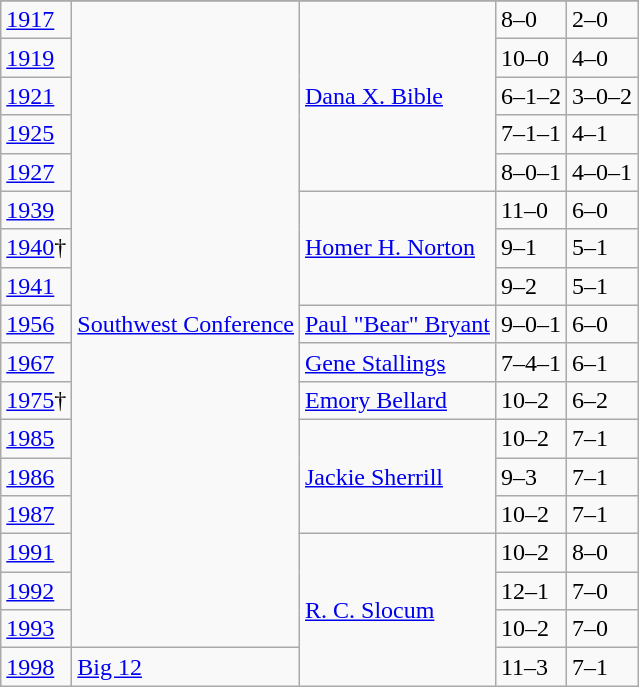<table class="wikitable">
<tr>
</tr>
<tr>
<td><a href='#'>1917</a></td>
<td rowspan="17"><a href='#'>Southwest Conference</a></td>
<td rowspan="5"><a href='#'>Dana X. Bible</a></td>
<td>8–0</td>
<td>2–0</td>
</tr>
<tr>
<td><a href='#'>1919</a></td>
<td>10–0</td>
<td>4–0</td>
</tr>
<tr>
<td><a href='#'>1921</a></td>
<td>6–1–2</td>
<td>3–0–2</td>
</tr>
<tr>
<td><a href='#'>1925</a></td>
<td>7–1–1</td>
<td>4–1</td>
</tr>
<tr>
<td><a href='#'>1927</a></td>
<td>8–0–1</td>
<td>4–0–1</td>
</tr>
<tr>
<td><a href='#'>1939</a></td>
<td rowspan="3"><a href='#'>Homer H. Norton</a></td>
<td>11–0</td>
<td>6–0</td>
</tr>
<tr>
<td><a href='#'>1940</a>†</td>
<td>9–1</td>
<td>5–1</td>
</tr>
<tr>
<td><a href='#'>1941</a></td>
<td>9–2</td>
<td>5–1</td>
</tr>
<tr>
<td><a href='#'>1956</a></td>
<td><a href='#'>Paul "Bear" Bryant</a></td>
<td>9–0–1</td>
<td>6–0</td>
</tr>
<tr>
<td><a href='#'>1967</a></td>
<td><a href='#'>Gene Stallings</a></td>
<td>7–4–1</td>
<td>6–1</td>
</tr>
<tr>
<td><a href='#'>1975</a>†</td>
<td><a href='#'>Emory Bellard</a></td>
<td>10–2</td>
<td>6–2</td>
</tr>
<tr>
<td><a href='#'>1985</a></td>
<td rowspan="3"><a href='#'>Jackie Sherrill</a></td>
<td>10–2</td>
<td>7–1</td>
</tr>
<tr>
<td><a href='#'>1986</a></td>
<td>9–3</td>
<td>7–1</td>
</tr>
<tr>
<td><a href='#'>1987</a></td>
<td>10–2</td>
<td>7–1</td>
</tr>
<tr>
<td><a href='#'>1991</a></td>
<td rowspan="4"><a href='#'>R. C. Slocum</a></td>
<td>10–2</td>
<td>8–0</td>
</tr>
<tr>
<td><a href='#'>1992</a></td>
<td>12–1</td>
<td>7–0</td>
</tr>
<tr>
<td><a href='#'>1993</a></td>
<td>10–2</td>
<td>7–0</td>
</tr>
<tr>
<td><a href='#'>1998</a></td>
<td><a href='#'>Big 12</a></td>
<td>11–3</td>
<td>7–1</td>
</tr>
</table>
